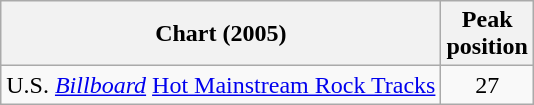<table class="wikitable">
<tr>
<th>Chart (2005)</th>
<th>Peak<br>position</th>
</tr>
<tr>
<td>U.S. <em><a href='#'>Billboard</a></em> <a href='#'>Hot Mainstream Rock Tracks</a></td>
<td align="center">27</td>
</tr>
</table>
